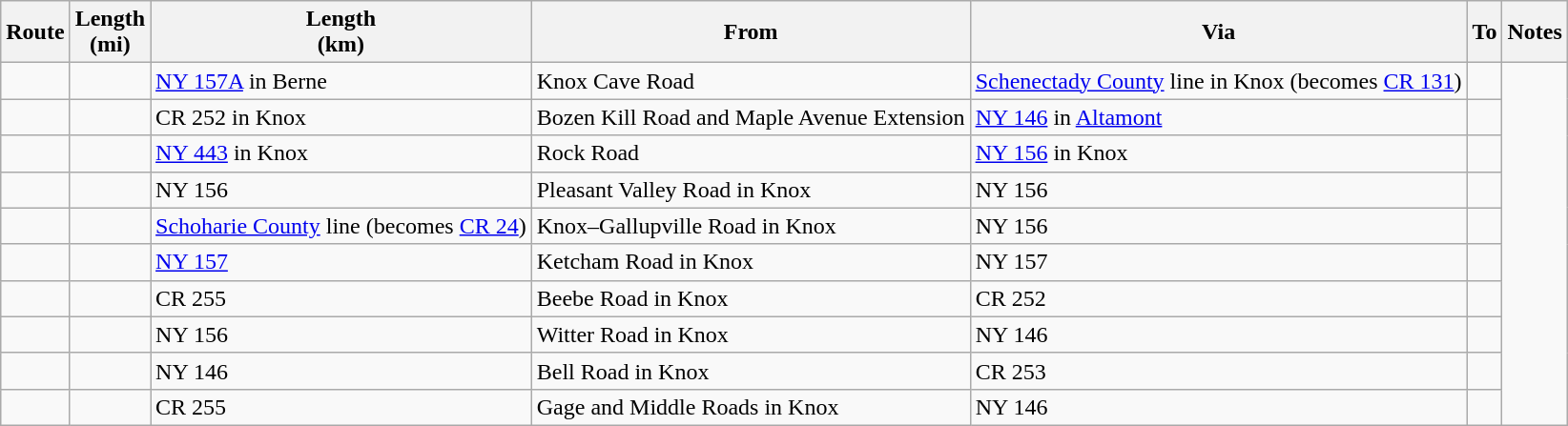<table class="wikitable sortable">
<tr>
<th>Route</th>
<th>Length<br>(mi)</th>
<th>Length<br>(km)</th>
<th class="unsortable">From</th>
<th class="unsortable">Via</th>
<th class="unsortable">To</th>
<th class="unsortable">Notes</th>
</tr>
<tr>
<td id="252"></td>
<td></td>
<td><a href='#'>NY&nbsp;157A</a> in Berne</td>
<td>Knox Cave Road</td>
<td><a href='#'>Schenectady County</a> line in Knox (becomes <a href='#'>CR 131</a>)</td>
<td></td>
</tr>
<tr>
<td id="253"></td>
<td></td>
<td>CR 252 in Knox</td>
<td>Bozen Kill Road and Maple Avenue Extension</td>
<td><a href='#'>NY&nbsp;146</a> in <a href='#'>Altamont</a></td>
<td></td>
</tr>
<tr>
<td id="254-1"></td>
<td></td>
<td><a href='#'>NY&nbsp;443</a> in Knox</td>
<td>Rock Road</td>
<td><a href='#'>NY&nbsp;156</a> in Knox</td>
<td></td>
</tr>
<tr>
<td id="254-2"></td>
<td></td>
<td>NY 156</td>
<td>Pleasant Valley Road in Knox</td>
<td>NY 156</td>
<td></td>
</tr>
<tr>
<td id="255"></td>
<td></td>
<td><a href='#'>Schoharie County</a> line (becomes <a href='#'>CR 24</a>)</td>
<td>Knox–Gallupville Road in Knox</td>
<td>NY 156</td>
<td></td>
</tr>
<tr>
<td id="256"></td>
<td></td>
<td><a href='#'>NY&nbsp;157</a></td>
<td>Ketcham Road in Knox</td>
<td>NY 157</td>
<td></td>
</tr>
<tr>
<td id="259"></td>
<td></td>
<td>CR 255</td>
<td>Beebe Road in Knox</td>
<td>CR 252</td>
<td></td>
</tr>
<tr>
<td id="260"></td>
<td></td>
<td>NY 156</td>
<td>Witter Road in Knox</td>
<td>NY 146</td>
<td></td>
</tr>
<tr>
<td id="261"></td>
<td></td>
<td>NY 146</td>
<td>Bell Road in Knox</td>
<td>CR 253</td>
<td></td>
</tr>
<tr>
<td id="262"></td>
<td></td>
<td>CR 255</td>
<td>Gage and Middle Roads in Knox</td>
<td>NY 146</td>
<td></td>
</tr>
</table>
